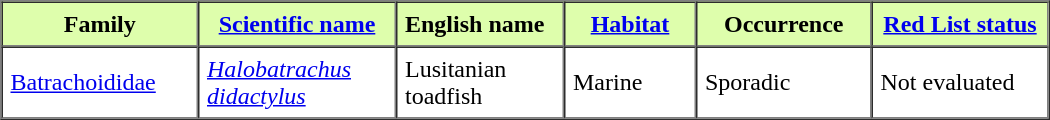<table style="width:700px" border=1 cellspacing=0 cellpadding=5>
<tr bgcolor="#defeac">
<th width=119>Family</th>
<th width=120><a href='#'>Scientific name</a></th>
<td width=100><strong>English name</strong></td>
<th><a href='#'>Habitat</a></th>
<th width=105>Occurrence</th>
<th width=106 nowrap="nowrap"><a href='#'>Red List status</a></th>
</tr>
<tr>
<td><a href='#'>Batrachoididae</a></td>
<td><em><a href='#'>Halobatrachus didactylus</a></em></td>
<td>Lusitanian toadfish</td>
<td>Marine</td>
<td>Sporadic</td>
<td>Not evaluated</td>
</tr>
</table>
